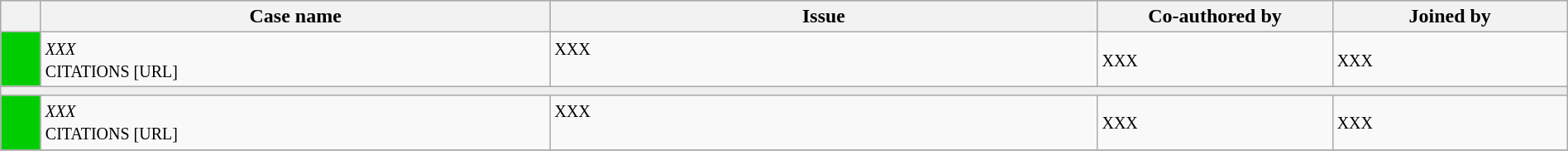<table class="wikitable" width=100%>
<tr bgcolor="#CCCCCC">
<th width=25px></th>
<th width=32.5%>Case name</th>
<th>Issue</th>
<th width=15%>Co-authored by</th>
<th width=15%>Joined by</th>
</tr>
<tr>
<td bgcolor="00cd00"></td>
<td align=left valign=top><small><em>XXX</em><br> CITATIONS [URL]</small></td>
<td valign=top><small> XXX</small></td>
<td><small> XXX</small></td>
<td><small>  XXX</small></td>
</tr>
<tr>
<td bgcolor=#EEEEEE colspan=5 valign=top><small></small></td>
</tr>
<tr>
<td bgcolor="00cd00"></td>
<td align=left valign=top><small><em>XXX</em><br> CITATIONS [URL]</small></td>
<td valign=top><small>XXX</small></td>
<td><small> XXX</small></td>
<td><small> XXX</small></td>
</tr>
<tr>
</tr>
</table>
